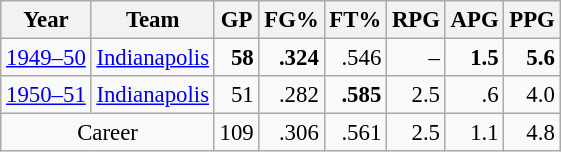<table class="wikitable sortable" style="font-size:95%; text-align:right;">
<tr>
<th>Year</th>
<th>Team</th>
<th>GP</th>
<th>FG%</th>
<th>FT%</th>
<th>RPG</th>
<th>APG</th>
<th>PPG</th>
</tr>
<tr>
<td style="text-align:left;"><a href='#'>1949–50</a></td>
<td style="text-align:left;"><a href='#'>Indianapolis</a></td>
<td><strong>58</strong></td>
<td><strong>.324</strong></td>
<td>.546</td>
<td>–</td>
<td><strong>1.5</strong></td>
<td><strong>5.6</strong></td>
</tr>
<tr>
<td style="text-align:left;"><a href='#'>1950–51</a></td>
<td style="text-align:left;"><a href='#'>Indianapolis</a></td>
<td>51</td>
<td>.282</td>
<td><strong>.585</strong></td>
<td>2.5</td>
<td>.6</td>
<td>4.0</td>
</tr>
<tr class="sortbottom">
<td style="text-align:center;" colspan="2">Career</td>
<td>109</td>
<td>.306</td>
<td>.561</td>
<td>2.5</td>
<td>1.1</td>
<td>4.8</td>
</tr>
</table>
